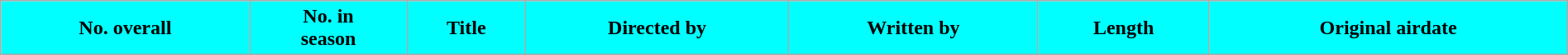<table class="wikitable plainrowheaders" style="width:100%; margin:auto; background:#FFFFF;">
<tr>
<th scope="col" style="background:#00FFFF; color:#000;">No. overall</th>
<th scope="col" style="background:#00FFFF; color:#000;">No. in<br>season</th>
<th scope="col" style="background:#00FFFF; color:#000;">Title</th>
<th scope="col" style="background:#00FFFF; color:#000;">Directed by</th>
<th scope="col" style="background:#00FFFF; color:#000;">Written by</th>
<th scope="col" style="background:#00FFFF; color:#000;">Length</th>
<th scope="col" style="background:#00FFFF; color:#000;">Original airdate<br>






















</th>
</tr>
</table>
